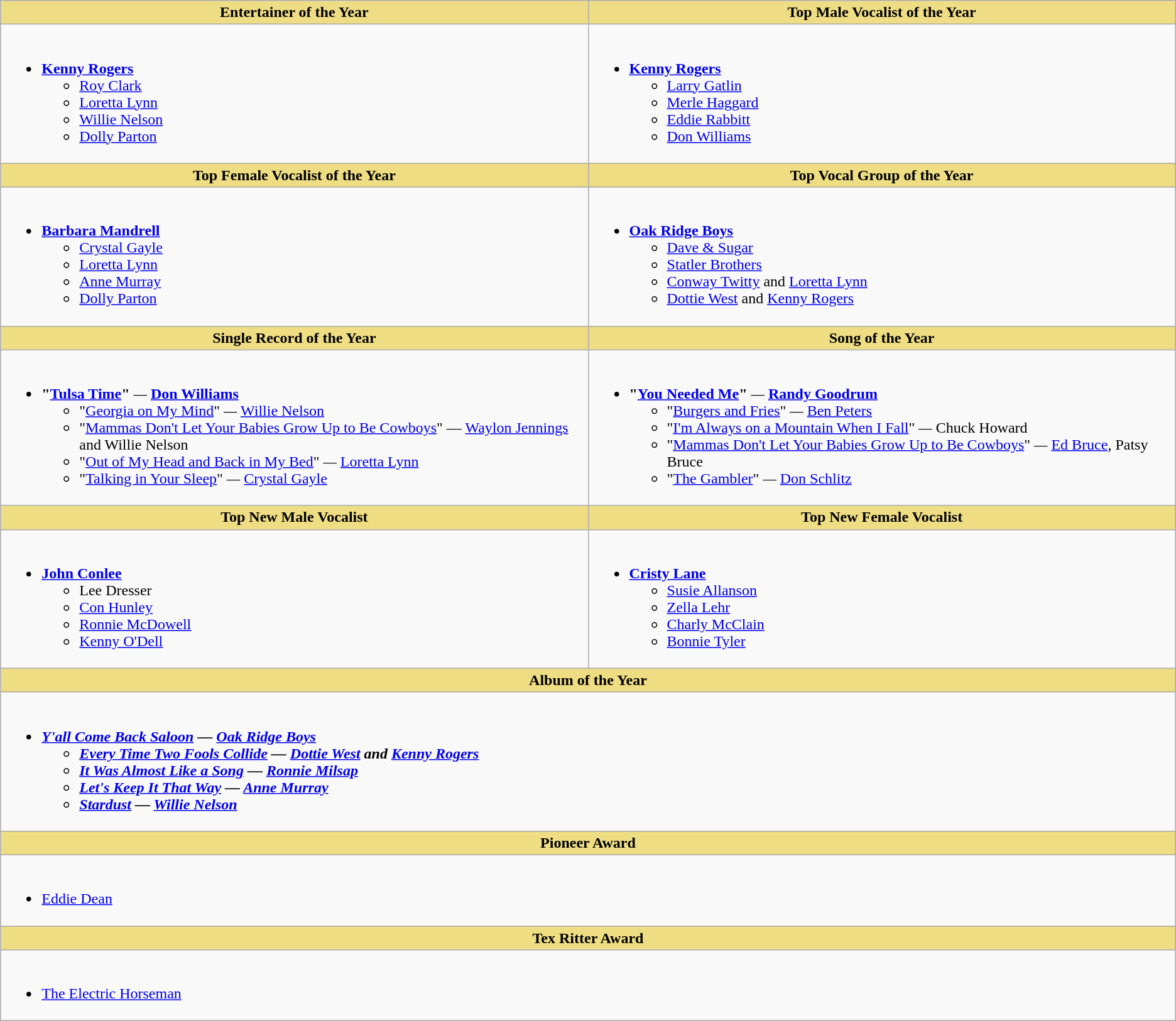<table class="wikitable">
<tr>
<th style="background:#EEDD85; width:50%">Entertainer of the Year</th>
<th style="background:#EEDD85; width:50%">Top Male Vocalist of the Year</th>
</tr>
<tr>
<td style="vertical-align:top"><br><ul><li><strong><a href='#'>Kenny Rogers</a></strong><ul><li><a href='#'>Roy Clark</a></li><li><a href='#'>Loretta Lynn</a></li><li><a href='#'>Willie Nelson</a></li><li><a href='#'>Dolly Parton</a></li></ul></li></ul></td>
<td style="vertical-align:top"><br><ul><li><strong><a href='#'>Kenny Rogers</a></strong><ul><li><a href='#'>Larry Gatlin</a></li><li><a href='#'>Merle Haggard</a></li><li><a href='#'>Eddie Rabbitt</a></li><li><a href='#'>Don Williams</a></li></ul></li></ul></td>
</tr>
<tr>
<th style="background:#EEDD82; width:50%">Top Female Vocalist of the Year</th>
<th style="background:#EEDD82; width:50%">Top Vocal Group of the Year</th>
</tr>
<tr>
<td style="vertical-align:top"><br><ul><li><strong><a href='#'>Barbara Mandrell</a></strong><ul><li><a href='#'>Crystal Gayle</a></li><li><a href='#'>Loretta Lynn</a></li><li><a href='#'>Anne Murray</a></li><li><a href='#'>Dolly Parton</a></li></ul></li></ul></td>
<td style="vertical-align:top"><br><ul><li><strong><a href='#'>Oak Ridge Boys</a></strong><ul><li><a href='#'>Dave & Sugar</a></li><li><a href='#'>Statler Brothers</a></li><li><a href='#'>Conway Twitty</a> and <a href='#'>Loretta Lynn</a></li><li><a href='#'>Dottie West</a> and <a href='#'>Kenny Rogers</a></li></ul></li></ul></td>
</tr>
<tr>
<th style="background:#EEDD82; width:50%">Single Record of the Year</th>
<th style="background:#EEDD82; width:50%">Song of the Year</th>
</tr>
<tr>
<td style="vertical-align:top"><br><ul><li><strong>"<a href='#'>Tulsa Time</a>"</strong> <em>—</em> <strong><a href='#'>Don Williams</a></strong><ul><li>"<a href='#'>Georgia on My Mind</a>" <em>—</em> <a href='#'>Willie Nelson</a></li><li>"<a href='#'>Mammas Don't Let Your Babies Grow Up to Be Cowboys</a>" — <a href='#'>Waylon Jennings</a> and Willie Nelson</li><li>"<a href='#'>Out of My Head and Back in My Bed</a>" <em>—</em> <a href='#'>Loretta Lynn</a></li><li>"<a href='#'>Talking in Your Sleep</a>" <em>—</em> <a href='#'>Crystal Gayle</a></li></ul></li></ul></td>
<td style="vertical-align:top"><br><ul><li><strong>"<a href='#'>You Needed Me</a>"</strong> <em>—</em> <strong><a href='#'>Randy Goodrum</a></strong><ul><li>"<a href='#'>Burgers and Fries</a>" <em>—</em> <a href='#'>Ben Peters</a></li><li>"<a href='#'>I'm Always on a Mountain When I Fall</a>" <em>—</em> Chuck Howard</li><li>"<a href='#'>Mammas Don't Let Your Babies Grow Up to Be Cowboys</a>" <em>—</em> <a href='#'>Ed Bruce</a>, Patsy Bruce</li><li>"<a href='#'>The Gambler</a>" <em>—</em> <a href='#'>Don Schlitz</a></li></ul></li></ul></td>
</tr>
<tr>
<th style="background:#EEDD82; width:50%">Top New Male Vocalist</th>
<th style="background:#EEDD82; width:50%">Top New Female Vocalist</th>
</tr>
<tr>
<td style="vertical-align:top"><br><ul><li><strong><a href='#'>John Conlee</a></strong><ul><li>Lee Dresser</li><li><a href='#'>Con Hunley</a></li><li><a href='#'>Ronnie McDowell</a></li><li><a href='#'>Kenny O'Dell</a></li></ul></li></ul></td>
<td style="vertical-align:top"><br><ul><li><strong><a href='#'>Cristy Lane</a></strong><ul><li><a href='#'>Susie Allanson</a></li><li><a href='#'>Zella Lehr</a></li><li><a href='#'>Charly McClain</a></li><li><a href='#'>Bonnie Tyler</a></li></ul></li></ul></td>
</tr>
<tr>
<th colspan="2" style="background:#EEDD82; width:50%">Album of the Year</th>
</tr>
<tr>
<td colspan="2"><br><ul><li><strong><em><a href='#'>Y'all Come Back Saloon</a><em> </em>—<em> <a href='#'>Oak Ridge Boys</a><strong><ul><li></em><a href='#'>Every Time Two Fools Collide</a><em> </em>—<em> <a href='#'>Dottie West</a> and <a href='#'>Kenny Rogers</a></li><li></em><a href='#'>It Was Almost Like a Song</a><em> </em>—<em> <a href='#'>Ronnie Milsap</a></li><li></em><a href='#'>Let's Keep It That Way</a><em> </em>—<em> <a href='#'>Anne Murray</a></li><li></em><a href='#'>Stardust</a><em> </em>—<em> <a href='#'>Willie Nelson</a></li></ul></li></ul></td>
</tr>
<tr>
<th colspan="2" style="background:#EEDD82; width:50%">Pioneer Award</th>
</tr>
<tr>
<td colspan="2"><br><ul><li></strong><a href='#'>Eddie Dean</a><strong></li></ul></td>
</tr>
<tr>
<th colspan="2" style="background:#EEDD82; width:50%">Tex Ritter Award</th>
</tr>
<tr>
<td colspan="2"><br><ul><li></strong><a href='#'>The Electric Horseman</a><strong></li></ul></td>
</tr>
</table>
